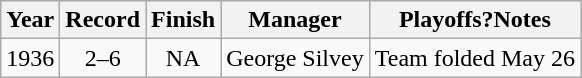<table class="wikitable">
<tr style="background: #F2F2F2;">
<th>Year</th>
<th>Record</th>
<th>Finish</th>
<th>Manager</th>
<th>Playoffs?Notes</th>
</tr>
<tr align=center>
<td>1936</td>
<td>2–6</td>
<td>NA</td>
<td>George Silvey</td>
<td>Team folded May 26</td>
</tr>
</table>
